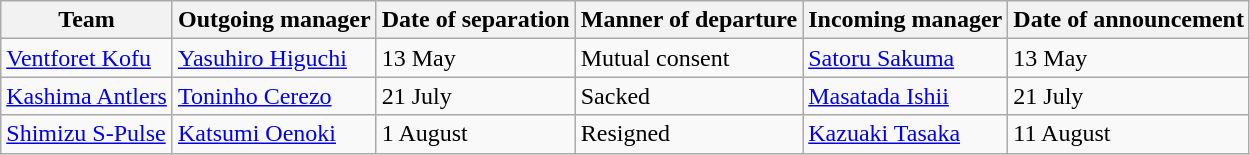<table class="wikitable sortable">
<tr>
<th>Team</th>
<th>Outgoing manager</th>
<th>Date of separation</th>
<th>Manner of departure</th>
<th>Incoming manager</th>
<th>Date of announcement</th>
</tr>
<tr>
<td><a href='#'>Ventforet Kofu</a></td>
<td> <a href='#'>Yasuhiro Higuchi</a></td>
<td>13 May</td>
<td>Mutual consent</td>
<td> <a href='#'>Satoru Sakuma</a></td>
<td>13 May</td>
</tr>
<tr>
<td><a href='#'>Kashima Antlers</a></td>
<td> <a href='#'>Toninho Cerezo</a></td>
<td>21 July</td>
<td>Sacked</td>
<td> <a href='#'>Masatada Ishii</a></td>
<td>21 July</td>
</tr>
<tr>
<td><a href='#'>Shimizu S-Pulse</a></td>
<td> <a href='#'>Katsumi Oenoki</a></td>
<td>1 August</td>
<td>Resigned</td>
<td> <a href='#'>Kazuaki Tasaka</a></td>
<td>11 August</td>
</tr>
</table>
